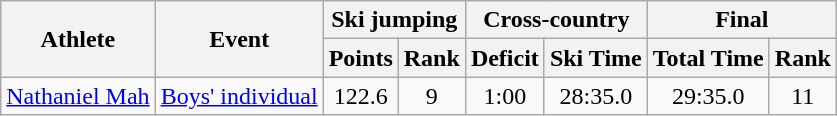<table class="wikitable">
<tr>
<th rowspan=2>Athlete</th>
<th rowspan=2>Event</th>
<th colspan=2>Ski jumping</th>
<th colspan=2>Cross-country</th>
<th colspan=2>Final</th>
</tr>
<tr>
<th>Points</th>
<th>Rank</th>
<th>Deficit</th>
<th>Ski Time</th>
<th>Total Time</th>
<th>Rank</th>
</tr>
<tr>
<td><a href='#'>Nathaniel Mah</a></td>
<td><a href='#'>Boys' individual</a></td>
<td align="center">122.6</td>
<td align="center">9</td>
<td align="center">1:00</td>
<td align="center">28:35.0</td>
<td align="center">29:35.0</td>
<td align="center">11</td>
</tr>
</table>
